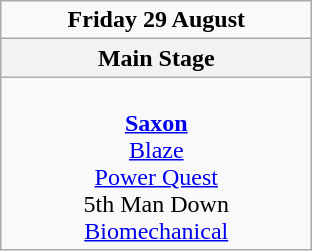<table class="wikitable">
<tr>
<td align="center"><strong>Friday 29 August</strong></td>
</tr>
<tr>
<th>Main Stage</th>
</tr>
<tr>
<td valign="top" align="center" width=200><br><strong><a href='#'>Saxon</a></strong><br>
<a href='#'>Blaze</a><br>
<a href='#'>Power Quest</a><br>
5th Man Down<br>
<a href='#'>Biomechanical</a><br></td>
</tr>
</table>
